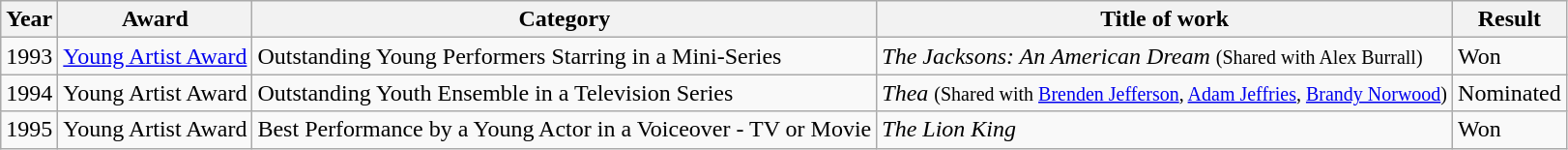<table class="wikitable sortable">
<tr>
<th>Year</th>
<th>Award</th>
<th>Category</th>
<th>Title of work</th>
<th>Result</th>
</tr>
<tr>
<td>1993</td>
<td><a href='#'>Young Artist Award</a></td>
<td>Outstanding Young Performers Starring in a Mini-Series</td>
<td><em>The Jacksons: An American Dream</em> <small>(Shared with Alex Burrall)</small></td>
<td>Won</td>
</tr>
<tr>
<td>1994</td>
<td>Young Artist Award</td>
<td>Outstanding Youth Ensemble in a Television Series</td>
<td><em>Thea</em> <small>(Shared with <a href='#'>Brenden Jefferson</a>, <a href='#'>Adam Jeffries</a>, <a href='#'>Brandy Norwood</a>)</small></td>
<td>Nominated</td>
</tr>
<tr>
<td>1995</td>
<td>Young Artist Award</td>
<td>Best Performance by a Young Actor in a Voiceover - TV or Movie</td>
<td><em>The Lion King</em></td>
<td>Won</td>
</tr>
</table>
